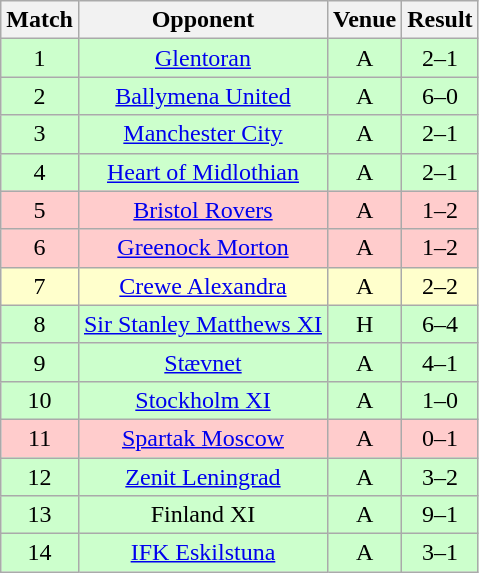<table class="wikitable" style="font-size:100%; text-align:center">
<tr>
<th>Match</th>
<th>Opponent</th>
<th>Venue</th>
<th>Result</th>
</tr>
<tr style="background: #CCFFCC;">
<td align="center">1</td>
<td><a href='#'>Glentoran</a></td>
<td>A</td>
<td>2–1</td>
</tr>
<tr style="background: #CCFFCC;">
<td align="center">2</td>
<td><a href='#'>Ballymena United</a></td>
<td>A</td>
<td>6–0</td>
</tr>
<tr style="background: #CCFFCC;">
<td align="center">3</td>
<td><a href='#'>Manchester City</a></td>
<td>A</td>
<td>2–1</td>
</tr>
<tr style="background: #CCFFCC;">
<td align="center">4</td>
<td><a href='#'>Heart of Midlothian</a></td>
<td>A</td>
<td>2–1</td>
</tr>
<tr style="background: #FFCCCC;">
<td align="center">5</td>
<td><a href='#'>Bristol Rovers</a></td>
<td>A</td>
<td>1–2</td>
</tr>
<tr style="background: #FFCCCC;">
<td align="center">6</td>
<td><a href='#'>Greenock Morton</a></td>
<td>A</td>
<td>1–2</td>
</tr>
<tr style="background: #FFFFCC;">
<td align="center">7</td>
<td><a href='#'>Crewe Alexandra</a></td>
<td>A</td>
<td>2–2</td>
</tr>
<tr style="background: #CCFFCC;">
<td align="center">8</td>
<td><a href='#'>Sir Stanley Matthews XI</a></td>
<td>H</td>
<td>6–4</td>
</tr>
<tr style="background: #CCFFCC;">
<td align="center">9</td>
<td><a href='#'>Stævnet</a></td>
<td>A</td>
<td>4–1</td>
</tr>
<tr style="background: #CCFFCC;">
<td align="center">10</td>
<td><a href='#'>Stockholm XI</a></td>
<td>A</td>
<td>1–0</td>
</tr>
<tr style="background: #FFCCCC;">
<td align="center">11</td>
<td><a href='#'>Spartak Moscow</a></td>
<td>A</td>
<td>0–1</td>
</tr>
<tr style="background: #CCFFCC;">
<td align="center">12</td>
<td><a href='#'>Zenit Leningrad</a></td>
<td>A</td>
<td>3–2</td>
</tr>
<tr style="background: #CCFFCC;">
<td align="center">13</td>
<td>Finland XI</td>
<td>A</td>
<td>9–1</td>
</tr>
<tr style="background: #CCFFCC;">
<td align="center">14</td>
<td><a href='#'>IFK Eskilstuna</a></td>
<td>A</td>
<td>3–1</td>
</tr>
</table>
